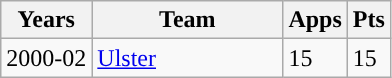<table class="wikitable" style="text-align:left;">
<tr>
<th>Years</th>
<th width=120px>Team</th>
<th>Apps</th>
<th>Pts</th>
</tr>
<tr>
<td>2000-02</td>
<td><a href='#'>Ulster</a></td>
<td>15</td>
<td>15</td>
</tr>
</table>
